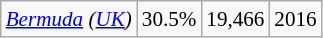<table class="wikitable floatright" style="font-size:88%;">
<tr>
<td><em><a href='#'>Bermuda</a></em> <em>(<a href='#'>UK</a>)</em></td>
<td>30.5%</td>
<td>19,466</td>
<td>2016</td>
</tr>
</table>
